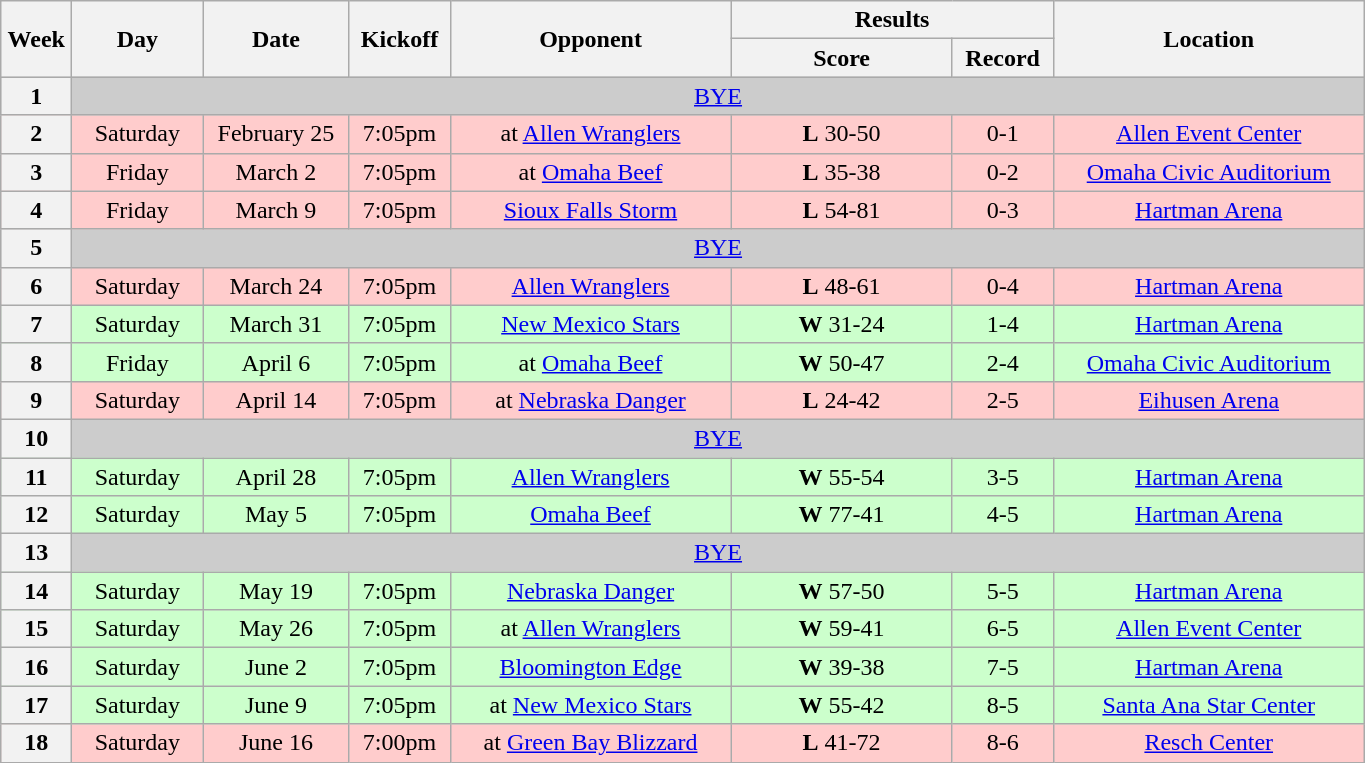<table class="wikitable">
<tr>
<th rowspan="2" width="40">Week</th>
<th rowspan="2" width="80">Day</th>
<th rowspan="2" width="90">Date</th>
<th rowspan="2" width="60">Kickoff</th>
<th rowspan="2" width="180">Opponent</th>
<th colspan="2" width="200">Results</th>
<th rowspan="2" width="200">Location</th>
</tr>
<tr>
<th width="140">Score</th>
<th width="60">Record</th>
</tr>
<tr align="center" bgcolor="#CCCCCC">
<th>1</th>
<td colSpan=7><a href='#'>BYE</a></td>
</tr>
<tr align="center" bgcolor="#FFCCCC">
<th>2</th>
<td>Saturday</td>
<td>February 25</td>
<td>7:05pm</td>
<td>at <a href='#'>Allen Wranglers</a></td>
<td><strong>L</strong> 30-50</td>
<td>0-1</td>
<td><a href='#'>Allen Event Center</a></td>
</tr>
<tr align="center" bgcolor="#FFCCCC">
<th>3</th>
<td>Friday</td>
<td>March 2</td>
<td>7:05pm</td>
<td>at <a href='#'>Omaha Beef</a></td>
<td><strong>L</strong> 35-38</td>
<td>0-2</td>
<td><a href='#'>Omaha Civic Auditorium</a></td>
</tr>
<tr align="center" bgcolor="#FFCCCC">
<th>4</th>
<td>Friday</td>
<td>March 9</td>
<td>7:05pm</td>
<td><a href='#'>Sioux Falls Storm</a></td>
<td><strong>L</strong> 54-81</td>
<td>0-3</td>
<td><a href='#'>Hartman Arena</a></td>
</tr>
<tr align="center" bgcolor="#CCCCCC">
<th>5</th>
<td colSpan=7><a href='#'>BYE</a></td>
</tr>
<tr align="center" bgcolor="#FFCCCC">
<th>6</th>
<td>Saturday</td>
<td>March 24</td>
<td>7:05pm</td>
<td><a href='#'>Allen Wranglers</a></td>
<td><strong>L</strong> 48-61</td>
<td>0-4</td>
<td><a href='#'>Hartman Arena</a></td>
</tr>
<tr align="center" bgcolor="#CCFFCC">
<th>7</th>
<td>Saturday</td>
<td>March 31</td>
<td>7:05pm</td>
<td><a href='#'>New Mexico Stars</a></td>
<td><strong>W</strong> 31-24</td>
<td>1-4</td>
<td><a href='#'>Hartman Arena</a></td>
</tr>
<tr align="center" bgcolor="#CCFFCC">
<th>8</th>
<td>Friday</td>
<td>April 6</td>
<td>7:05pm</td>
<td>at <a href='#'>Omaha Beef</a></td>
<td><strong>W</strong> 50-47</td>
<td>2-4</td>
<td><a href='#'>Omaha Civic Auditorium</a></td>
</tr>
<tr align="center" bgcolor="#FFCCCC">
<th>9</th>
<td>Saturday</td>
<td>April 14</td>
<td>7:05pm</td>
<td>at <a href='#'>Nebraska Danger</a></td>
<td><strong>L</strong> 24-42</td>
<td>2-5</td>
<td><a href='#'>Eihusen Arena</a></td>
</tr>
<tr align="center" bgcolor="#CCCCCC">
<th>10</th>
<td colSpan=7><a href='#'>BYE</a></td>
</tr>
<tr align="center" bgcolor="#CCFFCC">
<th>11</th>
<td>Saturday</td>
<td>April 28</td>
<td>7:05pm</td>
<td><a href='#'>Allen Wranglers</a></td>
<td><strong>W</strong> 55-54</td>
<td>3-5</td>
<td><a href='#'>Hartman Arena</a></td>
</tr>
<tr align="center" bgcolor="#CCFFCC">
<th>12</th>
<td>Saturday</td>
<td>May 5</td>
<td>7:05pm</td>
<td><a href='#'>Omaha Beef</a></td>
<td><strong>W</strong> 77-41</td>
<td>4-5</td>
<td><a href='#'>Hartman Arena</a></td>
</tr>
<tr align="center" bgcolor="#CCCCCC">
<th>13</th>
<td colSpan=7><a href='#'>BYE</a></td>
</tr>
<tr align="center" bgcolor="#CCFFCC">
<th>14</th>
<td>Saturday</td>
<td>May 19</td>
<td>7:05pm</td>
<td><a href='#'>Nebraska Danger</a></td>
<td><strong>W</strong> 57-50</td>
<td>5-5</td>
<td><a href='#'>Hartman Arena</a></td>
</tr>
<tr align="center" bgcolor="#CCFFCC">
<th>15</th>
<td>Saturday</td>
<td>May 26</td>
<td>7:05pm</td>
<td>at <a href='#'>Allen Wranglers</a></td>
<td><strong>W</strong> 59-41</td>
<td>6-5</td>
<td><a href='#'>Allen Event Center</a></td>
</tr>
<tr align="center" bgcolor="#CCFFCC">
<th>16</th>
<td>Saturday</td>
<td>June 2</td>
<td>7:05pm</td>
<td><a href='#'>Bloomington Edge</a></td>
<td><strong>W</strong> 39-38</td>
<td>7-5</td>
<td><a href='#'>Hartman Arena</a></td>
</tr>
<tr align="center" bgcolor="#CCFFCC">
<th>17</th>
<td>Saturday</td>
<td>June 9</td>
<td>7:05pm</td>
<td>at <a href='#'>New Mexico Stars</a></td>
<td><strong>W</strong> 55-42</td>
<td>8-5</td>
<td><a href='#'>Santa Ana Star Center</a></td>
</tr>
<tr align="center" bgcolor="#FFCCCC">
<th>18</th>
<td>Saturday</td>
<td>June 16</td>
<td>7:00pm</td>
<td>at <a href='#'>Green Bay Blizzard</a></td>
<td><strong>L</strong> 41-72</td>
<td>8-6</td>
<td><a href='#'>Resch Center</a></td>
</tr>
</table>
